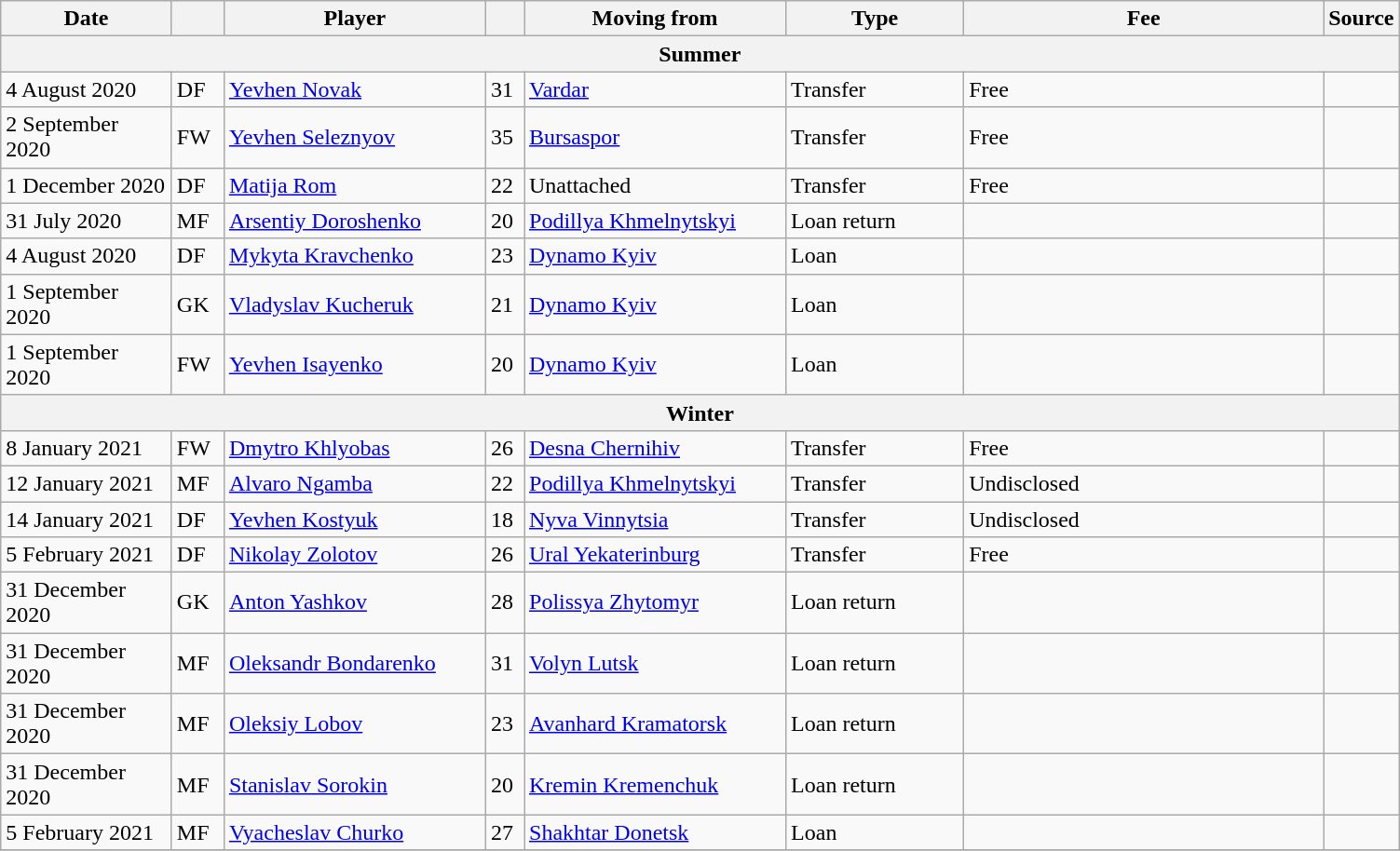<table class="wikitable sortable">
<tr>
<th style="width:115px;">Date</th>
<th style="width:30px;"></th>
<th style="width:180px;">Player</th>
<th style="width:20px;"></th>
<th style="width:180px;">Moving from</th>
<th style="width:120px;" class="unsortable">Type</th>
<th style="width:250px;" class="unsortable">Fee</th>
<th style="width:20px;">Source</th>
</tr>
<tr>
<th colspan=8>Summer</th>
</tr>
<tr>
<td>4 August 2020</td>
<td>DF</td>
<td> <a href='#'>Yevhen Novak</a></td>
<td>31</td>
<td> <a href='#'>Vardar</a></td>
<td>Transfer</td>
<td>Free</td>
<td></td>
</tr>
<tr>
<td>2 September 2020</td>
<td>FW</td>
<td> <a href='#'>Yevhen Seleznyov</a></td>
<td>35</td>
<td> <a href='#'>Bursaspor</a></td>
<td>Transfer</td>
<td>Free</td>
<td></td>
</tr>
<tr>
<td>1 December 2020</td>
<td>DF</td>
<td> <a href='#'>Matija Rom</a></td>
<td>22</td>
<td>Unattached</td>
<td>Transfer</td>
<td>Free</td>
<td></td>
</tr>
<tr>
<td>31 July 2020</td>
<td>MF</td>
<td> <a href='#'>Arsentiy Doroshenko</a></td>
<td>20</td>
<td> <a href='#'>Podillya Khmelnytskyi</a></td>
<td>Loan return</td>
<td></td>
<td></td>
</tr>
<tr>
<td>4 August 2020</td>
<td>DF</td>
<td> <a href='#'>Mykyta Kravchenko</a></td>
<td>23</td>
<td> <a href='#'>Dynamo Kyiv</a></td>
<td>Loan</td>
<td></td>
<td></td>
</tr>
<tr>
<td>1 September 2020</td>
<td>GK</td>
<td> <a href='#'>Vladyslav Kucheruk</a></td>
<td>21</td>
<td> <a href='#'>Dynamo Kyiv</a></td>
<td>Loan</td>
<td></td>
<td></td>
</tr>
<tr>
<td>1 September 2020</td>
<td>FW</td>
<td> <a href='#'>Yevhen Isayenko</a></td>
<td>20</td>
<td> <a href='#'>Dynamo Kyiv</a></td>
<td>Loan</td>
<td></td>
<td></td>
</tr>
<tr>
<th colspan=8>Winter</th>
</tr>
<tr>
<td>8 January 2021</td>
<td>FW</td>
<td> <a href='#'>Dmytro Khlyobas</a></td>
<td>26</td>
<td> <a href='#'>Desna Chernihiv</a></td>
<td>Transfer</td>
<td>Free</td>
<td></td>
</tr>
<tr>
<td>12 January 2021</td>
<td>MF</td>
<td> <a href='#'>Alvaro Ngamba</a></td>
<td>22</td>
<td> <a href='#'>Podillya Khmelnytskyi</a></td>
<td>Transfer</td>
<td>Undisclosed</td>
<td></td>
</tr>
<tr>
<td>14 January 2021</td>
<td>DF</td>
<td> <a href='#'>Yevhen Kostyuk</a></td>
<td>18</td>
<td> <a href='#'>Nyva Vinnytsia</a></td>
<td>Transfer</td>
<td>Undisclosed</td>
<td></td>
</tr>
<tr>
<td>5 February 2021</td>
<td>DF</td>
<td> <a href='#'>Nikolay Zolotov</a></td>
<td>26</td>
<td> <a href='#'>Ural Yekaterinburg</a></td>
<td>Transfer</td>
<td>Free</td>
<td></td>
</tr>
<tr>
<td>31 December 2020</td>
<td>GK</td>
<td> <a href='#'>Anton Yashkov</a></td>
<td>28</td>
<td> <a href='#'>Polissya Zhytomyr</a></td>
<td>Loan return</td>
<td></td>
<td></td>
</tr>
<tr>
<td>31 December 2020</td>
<td>MF</td>
<td> <a href='#'>Oleksandr Bondarenko</a></td>
<td>31</td>
<td> <a href='#'>Volyn Lutsk</a></td>
<td>Loan return</td>
<td></td>
<td></td>
</tr>
<tr>
<td>31 December 2020</td>
<td>MF</td>
<td> <a href='#'>Oleksiy Lobov</a></td>
<td>23</td>
<td> <a href='#'>Avanhard Kramatorsk</a></td>
<td>Loan return</td>
<td></td>
<td></td>
</tr>
<tr>
<td>31 December 2020</td>
<td>MF</td>
<td> <a href='#'>Stanislav Sorokin</a></td>
<td>20</td>
<td> <a href='#'>Kremin Kremenchuk</a></td>
<td>Loan return</td>
<td></td>
<td></td>
</tr>
<tr>
<td>5 February 2021</td>
<td>MF</td>
<td> <a href='#'>Vyacheslav Churko</a></td>
<td>27</td>
<td> <a href='#'>Shakhtar Donetsk</a></td>
<td>Loan</td>
<td></td>
<td></td>
</tr>
<tr>
</tr>
</table>
